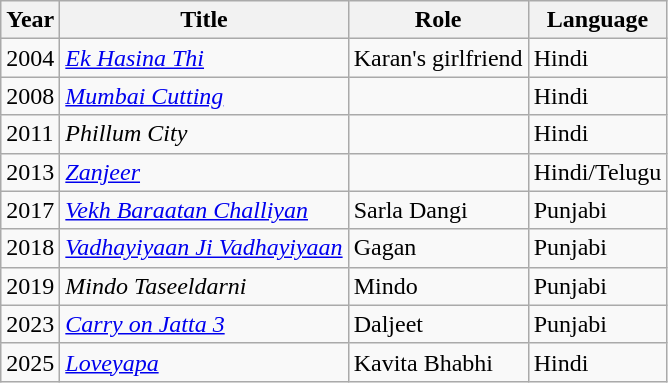<table class="wikitable sortable">
<tr>
<th>Year</th>
<th>Title</th>
<th>Role</th>
<th>Language</th>
</tr>
<tr>
<td>2004</td>
<td><em><a href='#'>Ek Hasina Thi</a></em></td>
<td>Karan's girlfriend</td>
<td>Hindi</td>
</tr>
<tr>
<td>2008</td>
<td><em><a href='#'>Mumbai Cutting</a></em></td>
<td></td>
<td>Hindi</td>
</tr>
<tr>
<td>2011</td>
<td><em>Phillum City</em></td>
<td></td>
<td>Hindi</td>
</tr>
<tr>
<td>2013</td>
<td><em><a href='#'>Zanjeer</a></em></td>
<td></td>
<td>Hindi/Telugu</td>
</tr>
<tr>
<td>2017</td>
<td><em><a href='#'>Vekh Baraatan Challiyan</a></em></td>
<td>Sarla Dangi</td>
<td>Punjabi</td>
</tr>
<tr>
<td>2018</td>
<td><em><a href='#'>Vadhayiyaan Ji Vadhayiyaan</a></em></td>
<td>Gagan</td>
<td>Punjabi</td>
</tr>
<tr>
<td>2019</td>
<td><em>Mindo Taseeldarni</em></td>
<td>Mindo</td>
<td>Punjabi</td>
</tr>
<tr>
<td>2023</td>
<td><em><a href='#'>Carry on Jatta 3</a></em></td>
<td>Daljeet</td>
<td>Punjabi</td>
</tr>
<tr>
<td>2025</td>
<td><em><a href='#'>Loveyapa</a></em></td>
<td>Kavita Bhabhi</td>
<td>Hindi</td>
</tr>
</table>
